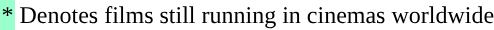<table class="wikidiv">
<tr>
<td style="text-align:center; background:#9fc;">*</td>
<td>Denotes films still running in cinemas worldwide</td>
</tr>
</table>
